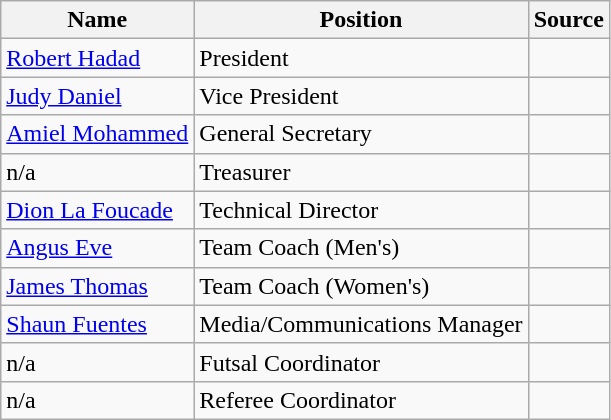<table class="wikitable">
<tr>
<th>Name</th>
<th>Position</th>
<th>Source</th>
</tr>
<tr>
<td> <a href='#'>Robert Hadad</a></td>
<td>President</td>
<td></td>
</tr>
<tr>
<td> <a href='#'>Judy Daniel</a></td>
<td>Vice President</td>
<td></td>
</tr>
<tr>
<td> <a href='#'>Amiel Mohammed</a></td>
<td>General Secretary</td>
<td></td>
</tr>
<tr>
<td>n/a</td>
<td>Treasurer</td>
<td></td>
</tr>
<tr>
<td> <a href='#'>Dion La Foucade</a></td>
<td>Technical Director</td>
<td></td>
</tr>
<tr>
<td> <a href='#'>Angus Eve</a></td>
<td>Team Coach (Men's)</td>
<td></td>
</tr>
<tr>
<td> <a href='#'>James Thomas</a></td>
<td>Team Coach (Women's)</td>
<td></td>
</tr>
<tr>
<td> <a href='#'>Shaun Fuentes</a></td>
<td>Media/Communications Manager</td>
<td></td>
</tr>
<tr>
<td>n/a</td>
<td>Futsal Coordinator</td>
<td></td>
</tr>
<tr>
<td>n/a</td>
<td>Referee Coordinator</td>
<td></td>
</tr>
</table>
